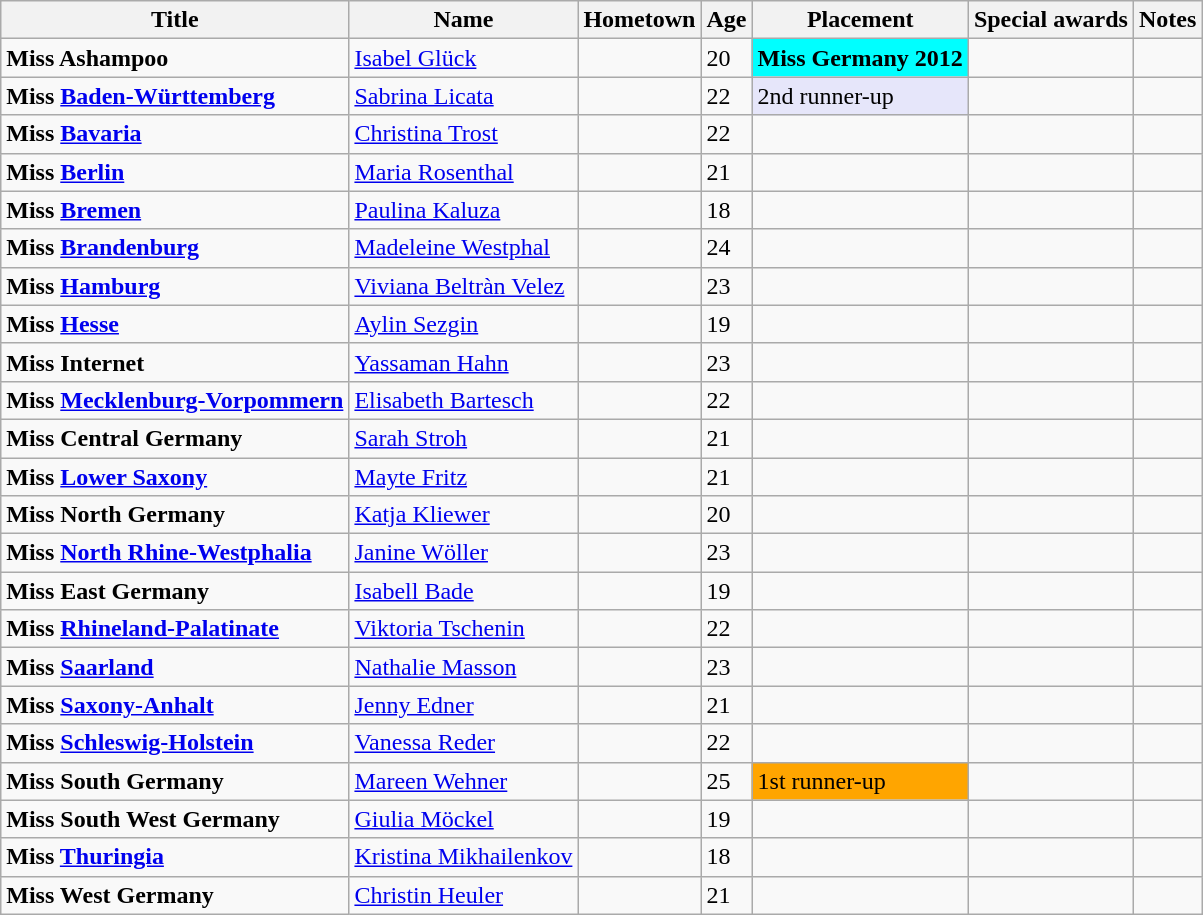<table class="wikitable sortable">
<tr>
<th>Title</th>
<th>Name</th>
<th>Hometown</th>
<th>Age</th>
<th>Placement</th>
<th>Special awards</th>
<th>Notes</th>
</tr>
<tr>
<td> <strong>Miss Ashampoo</strong></td>
<td><a href='#'>Isabel Glück</a></td>
<td></td>
<td>20</td>
<td bgcolor="aqua"><strong>Miss Germany 2012</strong></td>
<td></td>
<td></td>
</tr>
<tr>
<td> <strong>Miss <a href='#'>Baden-Württemberg</a></strong></td>
<td><a href='#'>Sabrina Licata</a></td>
<td></td>
<td>22</td>
<td bgcolor="lavender">2nd runner-up</td>
<td></td>
<td></td>
</tr>
<tr>
<td> <strong>Miss <a href='#'>Bavaria</a></strong></td>
<td><a href='#'>Christina Trost</a></td>
<td></td>
<td>22</td>
<td></td>
<td></td>
<td></td>
</tr>
<tr>
<td> <strong>Miss <a href='#'>Berlin</a></strong></td>
<td><a href='#'>Maria Rosenthal</a></td>
<td></td>
<td>21</td>
<td></td>
<td></td>
<td></td>
</tr>
<tr>
<td> <strong>Miss <a href='#'>Bremen</a></strong></td>
<td><a href='#'>Paulina Kaluza</a></td>
<td></td>
<td>18</td>
<td></td>
<td></td>
<td></td>
</tr>
<tr>
<td> <strong>Miss <a href='#'>Brandenburg</a></strong></td>
<td><a href='#'>Madeleine Westphal</a></td>
<td></td>
<td>24</td>
<td></td>
<td></td>
<td></td>
</tr>
<tr>
<td> <strong>Miss <a href='#'>Hamburg</a></strong></td>
<td><a href='#'>Viviana Beltràn Velez</a></td>
<td></td>
<td>23</td>
<td></td>
<td></td>
<td></td>
</tr>
<tr>
<td> <strong>Miss <a href='#'>Hesse</a></strong></td>
<td><a href='#'>Aylin Sezgin</a></td>
<td></td>
<td>19</td>
<td></td>
<td></td>
<td></td>
</tr>
<tr>
<td> <strong>Miss Internet</strong></td>
<td><a href='#'>Yassaman Hahn</a></td>
<td></td>
<td>23</td>
<td></td>
<td></td>
<td></td>
</tr>
<tr>
<td> <strong>Miss <a href='#'>Mecklenburg-Vorpommern</a></strong></td>
<td><a href='#'>Elisabeth Bartesch</a></td>
<td></td>
<td>22</td>
<td></td>
<td></td>
<td></td>
</tr>
<tr>
<td> <strong>Miss Central Germany</strong></td>
<td><a href='#'>Sarah Stroh</a></td>
<td></td>
<td>21</td>
<td></td>
<td></td>
<td></td>
</tr>
<tr>
<td> <strong>Miss <a href='#'>Lower Saxony</a></strong></td>
<td><a href='#'>Mayte Fritz</a></td>
<td></td>
<td>21</td>
<td></td>
<td></td>
<td></td>
</tr>
<tr>
<td> <strong>Miss North Germany</strong></td>
<td><a href='#'>Katja Kliewer</a></td>
<td></td>
<td>20</td>
<td></td>
<td></td>
<td></td>
</tr>
<tr>
<td> <strong>Miss <a href='#'>North Rhine-Westphalia</a></strong></td>
<td><a href='#'>Janine Wöller</a></td>
<td></td>
<td>23</td>
<td></td>
<td></td>
<td></td>
</tr>
<tr>
<td> <strong>Miss East Germany</strong></td>
<td><a href='#'>Isabell Bade</a></td>
<td></td>
<td>19</td>
<td></td>
<td></td>
<td></td>
</tr>
<tr>
<td> <strong>Miss <a href='#'>Rhineland-Palatinate</a></strong></td>
<td><a href='#'>Viktoria Tschenin</a></td>
<td></td>
<td>22</td>
<td></td>
<td></td>
<td></td>
</tr>
<tr>
<td> <strong>Miss <a href='#'>Saarland</a></strong></td>
<td><a href='#'>Nathalie Masson</a></td>
<td></td>
<td>23</td>
<td></td>
<td></td>
<td></td>
</tr>
<tr>
<td> <strong>Miss <a href='#'>Saxony-Anhalt</a></strong></td>
<td><a href='#'>Jenny Edner</a></td>
<td></td>
<td>21</td>
<td></td>
<td></td>
<td></td>
</tr>
<tr>
<td> <strong>Miss <a href='#'>Schleswig-Holstein</a></strong></td>
<td><a href='#'>Vanessa Reder</a></td>
<td></td>
<td>22</td>
<td></td>
<td></td>
<td></td>
</tr>
<tr>
<td> <strong>Miss South Germany</strong></td>
<td><a href='#'>Mareen Wehner</a></td>
<td></td>
<td>25</td>
<td bgcolor="orange">1st runner-up</td>
<td></td>
<td></td>
</tr>
<tr>
<td> <strong>Miss South West Germany</strong></td>
<td><a href='#'>Giulia Möckel</a></td>
<td></td>
<td>19</td>
<td></td>
<td></td>
<td></td>
</tr>
<tr>
<td> <strong>Miss <a href='#'>Thuringia</a></strong></td>
<td><a href='#'>Kristina Mikhailenkov</a></td>
<td></td>
<td>18</td>
<td></td>
<td></td>
<td></td>
</tr>
<tr>
<td> <strong>Miss West Germany</strong></td>
<td><a href='#'>Christin Heuler</a></td>
<td></td>
<td>21</td>
<td></td>
<td></td>
<td></td>
</tr>
</table>
